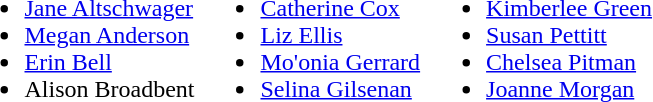<table>
<tr style="vertical-align:top">
<td><br><ul><li><a href='#'>Jane Altschwager</a></li><li><a href='#'>Megan Anderson</a></li><li><a href='#'>Erin Bell</a></li><li>Alison Broadbent</li></ul></td>
<td><br><ul><li><a href='#'>Catherine Cox</a></li><li><a href='#'>Liz Ellis</a></li><li><a href='#'>Mo'onia Gerrard</a></li><li><a href='#'>Selina Gilsenan</a></li></ul></td>
<td><br><ul><li><a href='#'>Kimberlee Green</a></li><li><a href='#'>Susan Pettitt</a></li><li><a href='#'>Chelsea Pitman</a></li><li><a href='#'>Joanne Morgan</a></li></ul></td>
</tr>
</table>
